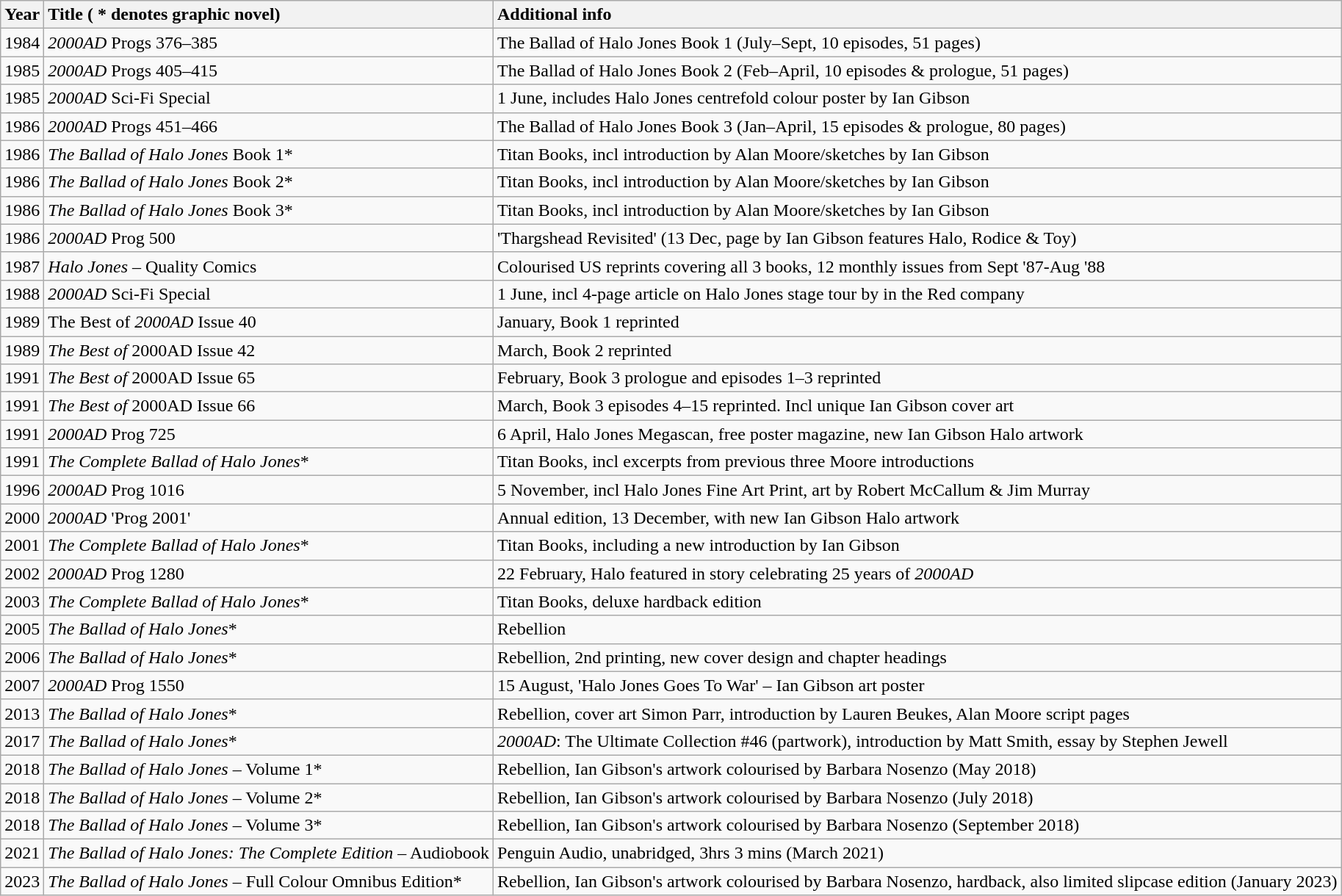<table class="wikitable">
<tr>
<th style="text-align:center; vertical-align:top;">Year</th>
<th style="text-align:left; vertical-align:top;">Title ( * denotes graphic novel)</th>
<th style="text-align:left; vertical-align:top;">Additional info</th>
</tr>
<tr style="vertical-align:top;">
<td style="text-align:center; ">1984</td>
<td style="text-align:left; "><em>2000AD</em> Progs 376–385</td>
<td style="text-align:left; ">The Ballad of Halo Jones Book 1 (July–Sept, 10 episodes, 51 pages)</td>
</tr>
<tr style="vertical-align:top;">
<td style="text-align:center; ">1985</td>
<td style="text-align:left; "><em>2000AD</em> Progs 405–415</td>
<td style="text-align:left; ">The Ballad of Halo Jones Book 2 (Feb–April, 10 episodes & prologue, 51 pages)</td>
</tr>
<tr style="vertical-align:top;">
<td style="text-align:center; ">1985</td>
<td style="text-align:left; "><em>2000AD</em> Sci-Fi Special</td>
<td style="text-align:left; ">1 June, includes Halo Jones centrefold colour poster by Ian Gibson</td>
</tr>
<tr style="vertical-align:top;">
<td style="text-align:center; ">1986</td>
<td style="text-align:left; "><em>2000AD</em> Progs 451–466</td>
<td style="text-align:left; ">The Ballad of Halo Jones Book 3 (Jan–April, 15 episodes & prologue, 80 pages)</td>
</tr>
<tr style="vertical-align:top;">
<td style="text-align:center; ">1986</td>
<td style="text-align:left; "><em>The Ballad of Halo Jones</em> Book 1*</td>
<td style="text-align:left; ">Titan Books, incl introduction by Alan Moore/sketches by Ian Gibson</td>
</tr>
<tr style="vertical-align:top;">
<td style="text-align:center; ">1986</td>
<td style="text-align:left; "><em>The Ballad of Halo Jones </em>Book 2*</td>
<td style="text-align:left; ">Titan Books, incl introduction by Alan Moore/sketches by Ian Gibson</td>
</tr>
<tr style="vertical-align:top;">
<td style="text-align:center; ">1986</td>
<td style="text-align:left; "><em>The Ballad of Halo Jones</em> Book 3*</td>
<td style="text-align:left; ">Titan Books, incl introduction by Alan Moore/sketches by Ian Gibson</td>
</tr>
<tr style="vertical-align:top;">
<td style="text-align:center; ">1986</td>
<td style="text-align:left; "><em>2000AD</em> Prog 500</td>
<td style="text-align:left; ">'Thargshead Revisited' (13 Dec, page by Ian Gibson features Halo, Rodice & Toy)</td>
</tr>
<tr style="vertical-align:top;">
<td style="text-align:center; ">1987</td>
<td style="text-align:left; "><em>Halo Jones </em>– Quality Comics</td>
<td style="text-align:left; ">Colourised US reprints covering all 3 books, 12 monthly issues from Sept '87-Aug '88</td>
</tr>
<tr style="vertical-align:top;">
<td style="text-align:center; ">1988</td>
<td style="text-align:left; "><em>2000AD</em> Sci-Fi Special</td>
<td style="text-align:left; ">1 June, incl 4-page article on Halo Jones stage tour by in the Red company</td>
</tr>
<tr style="vertical-align:top;">
<td style="text-align:center; ">1989</td>
<td style="text-align:left; ">The Best of <em>2000AD</em> Issue 40</td>
<td style="text-align:left; ">January, Book 1 reprinted</td>
</tr>
<tr style="vertical-align:top;">
<td style="text-align:center; ">1989</td>
<td style="text-align:left; "><em>The Best of </em>2000AD<em> </em> Issue 42</td>
<td style="text-align:left; ">March, Book 2 reprinted</td>
</tr>
<tr style="vertical-align:top;">
<td style="text-align:center; ">1991</td>
<td style="text-align:left; "><em>The Best of </em>2000AD<em> </em> Issue 65</td>
<td style="text-align:left; ">February, Book 3 prologue and episodes 1–3 reprinted</td>
</tr>
<tr style="vertical-align:top;">
<td style="text-align:center; ">1991</td>
<td style="text-align:left; "><em>The Best of </em>2000AD<em> </em> Issue 66</td>
<td style="text-align:left; ">March, Book 3 episodes 4–15 reprinted. Incl unique Ian Gibson cover art</td>
</tr>
<tr style="vertical-align:top;">
<td style="text-align:center; ">1991</td>
<td style="text-align:left; "><em>2000AD</em> Prog 725</td>
<td style="text-align:left; ">6 April, Halo Jones Megascan, free poster magazine, new Ian Gibson Halo artwork</td>
</tr>
<tr style="vertical-align:top;">
<td style="text-align:center; ">1991</td>
<td style="text-align:left; "><em>The Complete Ballad of Halo Jones</em>*</td>
<td style="text-align:left; ">Titan Books, incl excerpts from previous three Moore introductions</td>
</tr>
<tr style="vertical-align:top;">
<td style="text-align:center; ">1996</td>
<td style="text-align:left; "><em>2000AD</em> Prog 1016</td>
<td style="text-align:left; ">5 November, incl Halo Jones Fine Art Print, art by Robert McCallum & Jim Murray</td>
</tr>
<tr style="vertical-align:top;">
<td style="text-align:center; ">2000</td>
<td style="text-align:left; "><em>2000AD</em> 'Prog 2001'</td>
<td style="text-align:left; ">Annual edition, 13 December, with new Ian Gibson Halo artwork</td>
</tr>
<tr style="vertical-align:top;">
<td style="text-align:center; ">2001</td>
<td style="text-align:left; "><em>The Complete Ballad of Halo Jones</em>*</td>
<td style="text-align:left; ">Titan Books, including a new introduction by Ian Gibson</td>
</tr>
<tr style="vertical-align:top;">
<td style="text-align:center; ">2002</td>
<td style="text-align:left; "><em>2000AD</em> Prog 1280</td>
<td style="text-align:left; ">22 February, Halo featured in story celebrating 25 years of <em>2000AD</em></td>
</tr>
<tr style="vertical-align:top;">
<td style="text-align:center; ">2003</td>
<td style="text-align:left; "><em>The Complete Ballad of Halo Jones</em>*</td>
<td style="text-align:left; ">Titan Books, deluxe hardback edition</td>
</tr>
<tr style="vertical-align:top;">
<td style="text-align:center; ">2005</td>
<td style="text-align:left; "><em>The Ballad of Halo Jones</em>*</td>
<td style="text-align:left; ">Rebellion</td>
</tr>
<tr style="vertical-align:top;">
<td style="text-align:center; ">2006</td>
<td style="text-align:left; "><em>The Ballad of Halo Jones</em>*</td>
<td style="text-align:left; ">Rebellion, 2nd printing, new cover design and chapter headings</td>
</tr>
<tr style="vertical-align:top;">
<td style="text-align:center; ">2007</td>
<td style="text-align:left; "><em>2000AD</em> Prog 1550</td>
<td style="text-align:left; ">15 August, 'Halo Jones Goes To War' – Ian Gibson art poster</td>
</tr>
<tr style="vertical-align:top;">
<td style="text-align:center; ">2013</td>
<td style="text-align:left; "><em>The Ballad of Halo Jones</em>*</td>
<td style="text-align:left; ">Rebellion, cover art Simon Parr, introduction by Lauren Beukes, Alan Moore script pages</td>
</tr>
<tr style="vertical-align:top;">
<td style="text-align:center; ">2017</td>
<td style="text-align:left; "><em>The Ballad of Halo Jones</em>*</td>
<td style="text-align:left; "><em>2000AD</em>: The Ultimate Collection #46 (partwork), introduction by Matt Smith, essay by Stephen Jewell</td>
</tr>
<tr style="vertical-align:top;">
<td style="text-align:center; ">2018</td>
<td style="text-align:left; "><em>The Ballad of Halo Jones</em> – Volume 1*</td>
<td style="text-align:left; ">Rebellion, Ian Gibson's artwork colourised by Barbara Nosenzo (May 2018)</td>
</tr>
<tr style="vertical-align:top;">
<td style="text-align:center; ">2018</td>
<td style="text-align:left; "><em>The Ballad of Halo Jones</em> – Volume 2*</td>
<td style="text-align:left; ">Rebellion, Ian Gibson's artwork colourised by Barbara Nosenzo (July 2018)</td>
</tr>
<tr style="vertical-align:top;">
<td style="text-align:center; ">2018</td>
<td style="text-align:left; "><em>The Ballad of Halo Jones</em> – Volume 3*</td>
<td style="text-align:left; ">Rebellion, Ian Gibson's artwork colourised by Barbara Nosenzo (September 2018)</td>
</tr>
<tr style="vertical-align:top;">
<td style="text-align:center; ">2021</td>
<td style="text-align:left; "><em>The Ballad of Halo Jones: The Complete Edition</em> – Audiobook</td>
<td style="text-align:left; ">Penguin Audio, unabridged, 3hrs 3 mins (March 2021)</td>
</tr>
<tr style="vertical-align:top;">
<td style="text-align:center; ">2023</td>
<td style="text-align:left; "><em>The Ballad of Halo Jones</em> – Full Colour Omnibus Edition*</td>
<td style="text-align:left; ">Rebellion, Ian Gibson's artwork colourised by Barbara Nosenzo, hardback, also limited slipcase edition (January 2023)</td>
</tr>
</table>
